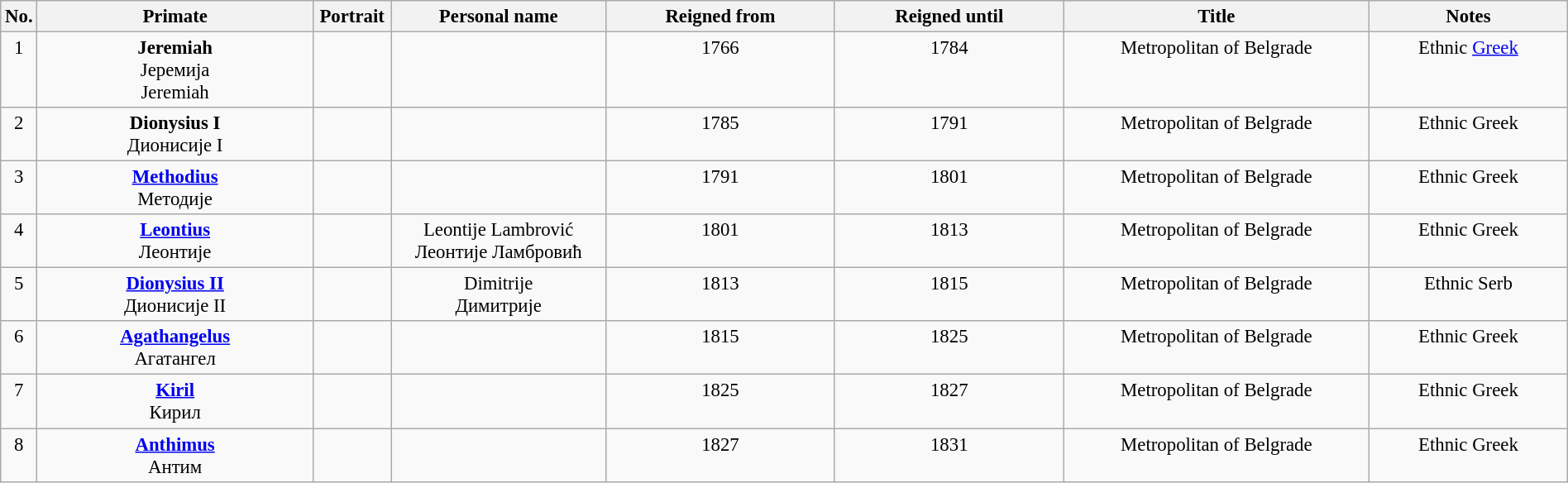<table class="wikitable" style="text-align:center; font-size:95%; width:100%">
<tr>
<th width="3">No.</th>
<th width="18%">Primate</th>
<th width="5%">Portrait</th>
<th width="14%">Personal name</th>
<th width="15%">Reigned from</th>
<th width="15%">Reigned until</th>
<th width="20%">Title</th>
<th width="23%">Notes</th>
</tr>
<tr valign="top">
<td>1</td>
<td><strong>Jeremiah</strong><br>Јеремија<br>Jeremiah</td>
<td></td>
<td></td>
<td>1766</td>
<td>1784</td>
<td>Metropolitan of Belgrade</td>
<td>Ethnic <a href='#'>Greek</a></td>
</tr>
<tr valign="top">
<td>2</td>
<td><strong>Dionysius I</strong><br>Дионисије I</td>
<td></td>
<td></td>
<td>1785</td>
<td>1791</td>
<td>Metropolitan of Belgrade</td>
<td>Ethnic Greek</td>
</tr>
<tr valign="top">
<td>3</td>
<td><strong><a href='#'>Methodius</a></strong><br>Методије</td>
<td></td>
<td></td>
<td>1791</td>
<td>1801</td>
<td>Metropolitan of Belgrade</td>
<td>Ethnic Greek</td>
</tr>
<tr valign="top">
<td>4</td>
<td><strong><a href='#'>Leontius</a></strong><br>Леонтије</td>
<td></td>
<td>Leontije Lambrović<br>Леонтије Ламбровић</td>
<td>1801</td>
<td>1813</td>
<td>Metropolitan of Belgrade</td>
<td>Ethnic Greek</td>
</tr>
<tr valign="top">
<td>5</td>
<td><strong><a href='#'>Dionysius II</a></strong><br>Дионисије II</td>
<td></td>
<td>Dimitrije<br>Димитрије</td>
<td>1813</td>
<td>1815</td>
<td>Metropolitan of Belgrade</td>
<td>Ethnic Serb</td>
</tr>
<tr valign="top">
<td>6</td>
<td><strong><a href='#'>Agathangelus</a></strong><br>Агатангел</td>
<td></td>
<td></td>
<td>1815</td>
<td>1825</td>
<td>Metropolitan of Belgrade</td>
<td>Ethnic Greek</td>
</tr>
<tr valign="top">
<td>7</td>
<td><strong><a href='#'>Kiril</a></strong><br>Кирил</td>
<td></td>
<td></td>
<td>1825</td>
<td>1827</td>
<td>Metropolitan of Belgrade</td>
<td>Ethnic Greek</td>
</tr>
<tr valign="top">
<td>8</td>
<td><strong><a href='#'>Anthimus</a></strong><br>Антим</td>
<td></td>
<td></td>
<td>1827</td>
<td>1831</td>
<td>Metropolitan of Belgrade</td>
<td>Ethnic Greek</td>
</tr>
</table>
